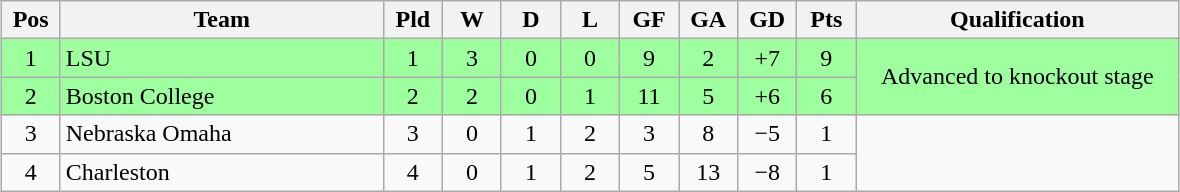<table class="wikitable" style="text-align:center; margin: 1em auto">
<tr>
<th style="width:2em">Pos</th>
<th style="width:13em">Team</th>
<th style="width:2em">Pld</th>
<th style="width:2em">W</th>
<th style="width:2em">D</th>
<th style="width:2em">L</th>
<th style="width:2em">GF</th>
<th style="width:2em">GA</th>
<th style="width:2em">GD</th>
<th style="width:2em">Pts</th>
<th style="width:13em">Qualification</th>
</tr>
<tr bgcolor="#9eff9e">
<td>1</td>
<td style="text-align:left">LSU</td>
<td>1</td>
<td>3</td>
<td>0</td>
<td>0</td>
<td>9</td>
<td>2</td>
<td>+7</td>
<td>9</td>
<td rowspan="2">Advanced to knockout stage</td>
</tr>
<tr bgcolor="#9eff9e">
<td>2</td>
<td style="text-align:left">Boston College</td>
<td>2</td>
<td>2</td>
<td>0</td>
<td>1</td>
<td>11</td>
<td>5</td>
<td>+6</td>
<td>6</td>
</tr>
<tr>
<td>3</td>
<td style="text-align:left">Nebraska Omaha</td>
<td>3</td>
<td>0</td>
<td>1</td>
<td>2</td>
<td>3</td>
<td>8</td>
<td>−5</td>
<td>1</td>
<td rowspan="2"></td>
</tr>
<tr>
<td>4</td>
<td style="text-align:left">Charleston</td>
<td>4</td>
<td>0</td>
<td>1</td>
<td>2</td>
<td>5</td>
<td>13</td>
<td>−8</td>
<td>1</td>
</tr>
</table>
